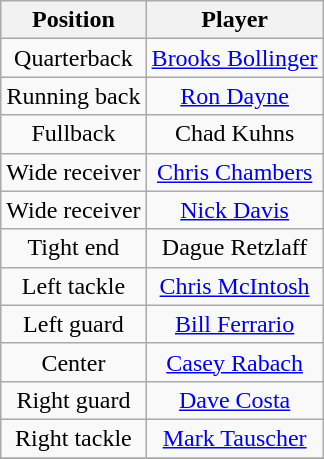<table class="wikitable" style="text-align: center;">
<tr>
<th>Position</th>
<th>Player</th>
</tr>
<tr>
<td>Quarterback</td>
<td><a href='#'>Brooks Bollinger</a></td>
</tr>
<tr>
<td>Running back</td>
<td><a href='#'>Ron Dayne</a></td>
</tr>
<tr>
<td>Fullback</td>
<td>Chad Kuhns</td>
</tr>
<tr>
<td>Wide receiver</td>
<td><a href='#'>Chris Chambers</a></td>
</tr>
<tr>
<td>Wide receiver</td>
<td><a href='#'>Nick Davis</a></td>
</tr>
<tr>
<td>Tight end</td>
<td>Dague Retzlaff</td>
</tr>
<tr>
<td>Left tackle</td>
<td><a href='#'>Chris McIntosh</a></td>
</tr>
<tr>
<td>Left guard</td>
<td><a href='#'>Bill Ferrario</a></td>
</tr>
<tr>
<td>Center</td>
<td><a href='#'>Casey Rabach</a></td>
</tr>
<tr>
<td>Right guard</td>
<td><a href='#'>Dave Costa</a></td>
</tr>
<tr>
<td>Right tackle</td>
<td><a href='#'>Mark Tauscher</a></td>
</tr>
<tr>
</tr>
</table>
